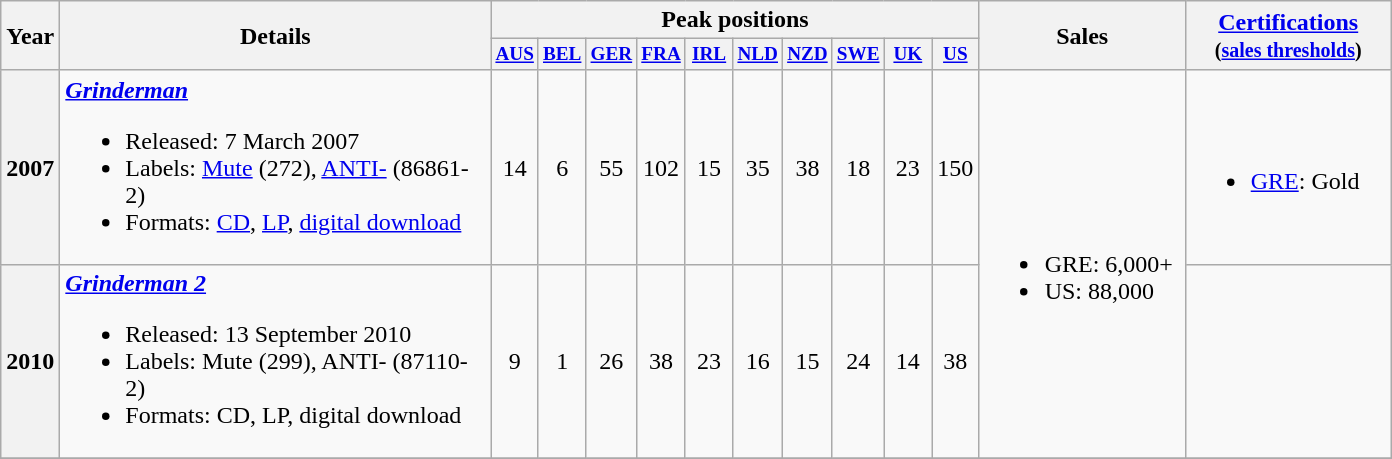<table class="wikitable" style="text-align: left;">
<tr>
<th scope="col" rowspan="2">Year</th>
<th scope="col" rowspan="2" width="280">Details</th>
<th scope="col" colspan="10" width="300">Peak positions</th>
<th scope="col" rowspan="2" width="130">Sales</th>
<th scope="col" rowspan="2" width="130"><a href='#'>Certifications</a><br><small>(<a href='#'>sales thresholds</a>)</small></th>
</tr>
<tr>
<th scope="col" style="width:2em;font-size:80%"><a href='#'>AUS</a><br></th>
<th scope="col" style="width:2em;font-size:80%"><a href='#'>BEL</a><br></th>
<th scope="col" style="width:2em;font-size:80%"><a href='#'>GER</a><br></th>
<th scope="col" style="width:2em;font-size:80%"><a href='#'>FRA</a><br></th>
<th scope="col" style="width:2em;font-size:80%"><a href='#'>IRL</a><br></th>
<th scope="col" style="width:2em;font-size:80%"><a href='#'>NLD</a><br></th>
<th scope="col" style="width:2em;font-size:80%"><a href='#'>NZD</a><br></th>
<th scope="col" style="width:2em;font-size:80%"><a href='#'>SWE</a><br></th>
<th scope="col" style="width:2em;font-size:80%"><a href='#'>UK</a><br></th>
<th scope="col" style="width:2em;font-size:80%"><a href='#'>US</a><br></th>
</tr>
<tr>
<th scope="row">2007</th>
<td><strong><em><a href='#'>Grinderman</a></em></strong><br><ul><li>Released: 7 March 2007</li><li>Labels: <a href='#'>Mute</a> (272), <a href='#'>ANTI-</a> (86861-2)</li><li>Formats: <a href='#'>CD</a>, <a href='#'>LP</a>, <a href='#'>digital download</a></li></ul></td>
<td align="center">14</td>
<td align="center">6</td>
<td align="center">55</td>
<td align="center">102</td>
<td align="center">15</td>
<td align="center">35</td>
<td align="center">38</td>
<td align="center">18</td>
<td align="center">23</td>
<td align="center">150</td>
<td rowspan="2"><br><ul><li>GRE: 6,000+</li><li>US: 88,000</li></ul></td>
<td><br><ul><li><a href='#'>GRE</a>: Gold</li></ul></td>
</tr>
<tr>
<th scope="row">2010</th>
<td><strong><em><a href='#'>Grinderman 2</a></em></strong><br><ul><li>Released: 13 September 2010</li><li>Labels: Mute (299), ANTI- (87110-2)</li><li>Formats: CD, LP, digital download</li></ul></td>
<td align="center">9</td>
<td align="center">1</td>
<td align="center">26</td>
<td align="center">38</td>
<td align="center">23</td>
<td align="center">16</td>
<td align="center">15</td>
<td align="center">24</td>
<td align="center">14</td>
<td align="center">38</td>
<td></td>
</tr>
<tr>
</tr>
</table>
